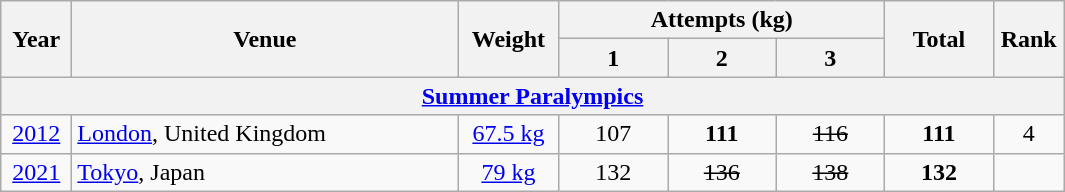<table class = "wikitable" style="text-align:center;">
<tr>
<th rowspan=2 width=40>Year</th>
<th rowspan=2 width=250>Venue</th>
<th rowspan=2 width=60>Weight</th>
<th colspan=3>Attempts (kg)</th>
<th rowspan=2 width=65>Total</th>
<th rowspan=2 width=40>Rank</th>
</tr>
<tr>
<th width=65>1</th>
<th width=65>2</th>
<th width=65>3</th>
</tr>
<tr>
<th colspan=13><a href='#'>Summer Paralympics</a></th>
</tr>
<tr>
<td><a href='#'>2012</a></td>
<td align=left><a href='#'>London</a>, United Kingdom</td>
<td><a href='#'>67.5 kg</a></td>
<td>107</td>
<td><strong>111</strong></td>
<td><s>116</s></td>
<td><strong>111</strong></td>
<td>4</td>
</tr>
<tr>
<td><a href='#'>2021</a></td>
<td align=left><a href='#'>Tokyo</a>, Japan</td>
<td><a href='#'>79 kg</a></td>
<td>132</td>
<td><s>136</s></td>
<td><s>138</s></td>
<td><strong>132</strong></td>
<td></td>
</tr>
</table>
